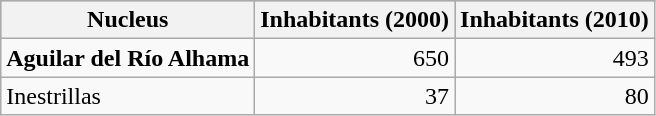<table class="wikitable sortable">
<tr style="background:#C0C0C0">
<th>Nucleus</th>
<th>Inhabitants (2000)</th>
<th>Inhabitants (2010)</th>
</tr>
<tr>
<td><strong>Aguilar del Río Alhama</strong></td>
<td align=right>650</td>
<td align=right>493</td>
</tr>
<tr>
<td>Inestrillas</td>
<td align=right>37</td>
<td align=right>80</td>
</tr>
</table>
